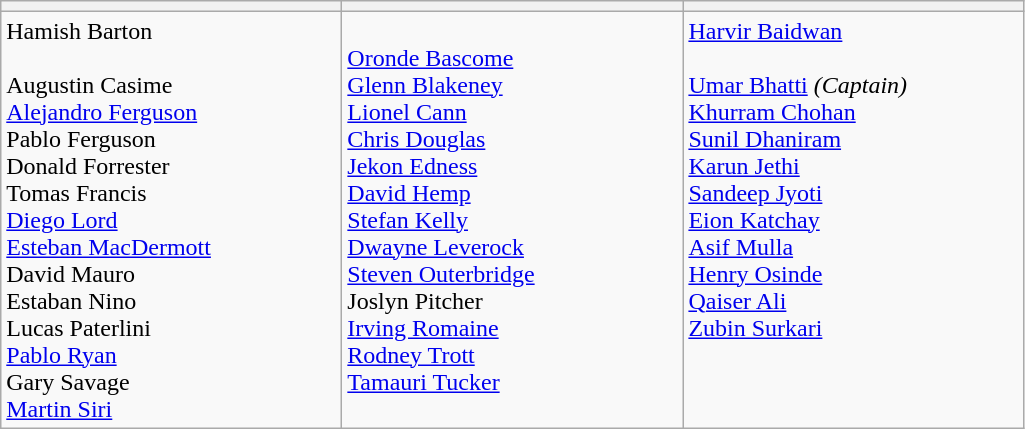<table class="wikitable">
<tr>
<th width=220></th>
<th width=220></th>
<th width=220></th>
</tr>
<tr>
<td valign=top>Hamish Barton<br><br>Augustin Casime<br>
<a href='#'>Alejandro Ferguson</a><br>
Pablo Ferguson<br>
Donald Forrester<br>
Tomas Francis<br>
<a href='#'>Diego Lord</a><br>
<a href='#'>Esteban MacDermott</a><br>
David Mauro<br>
Estaban Nino<br>
Lucas Paterlini<br>
<a href='#'>Pablo Ryan</a><br>
Gary Savage<br>
<a href='#'>Martin Siri</a></td>
<td valign=top><br><a href='#'>Oronde Bascome</a><br>
<a href='#'>Glenn Blakeney</a><br>
<a href='#'>Lionel Cann</a><br>
<a href='#'>Chris Douglas</a><br>
<a href='#'>Jekon Edness</a><br>
<a href='#'>David Hemp</a><br>
<a href='#'>Stefan Kelly</a><br>
<a href='#'>Dwayne Leverock</a><br>
<a href='#'>Steven Outerbridge</a><br>
Joslyn Pitcher<br>
<a href='#'>Irving Romaine</a><br>
<a href='#'>Rodney Trott</a><br>
<a href='#'>Tamauri Tucker</a></td>
<td valign=top><a href='#'>Harvir Baidwan</a><br><br><a href='#'>Umar Bhatti</a> <em>(Captain)</em><br>
<a href='#'>Khurram Chohan</a><br>
<a href='#'>Sunil Dhaniram</a><br>
<a href='#'>Karun Jethi</a><br>
<a href='#'>Sandeep Jyoti</a><br>
<a href='#'>Eion Katchay</a><br>
<a href='#'>Asif Mulla</a><br>
<a href='#'>Henry Osinde</a><br>
<a href='#'>Qaiser Ali</a><br>
<a href='#'>Zubin Surkari</a><br></td>
</tr>
</table>
